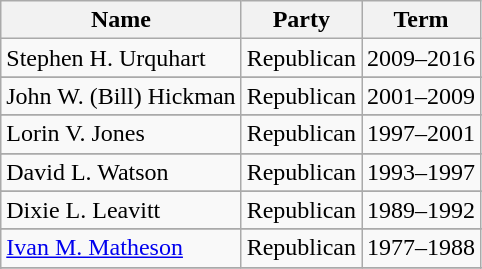<table class="wikitable">
<tr>
<th>Name</th>
<th>Party</th>
<th>Term</th>
</tr>
<tr>
<td>Stephen H. Urquhart</td>
<td>Republican</td>
<td>2009–2016</td>
</tr>
<tr>
</tr>
<tr>
<td>John W. (Bill) Hickman</td>
<td>Republican</td>
<td>2001–2009</td>
</tr>
<tr>
</tr>
<tr>
<td>Lorin V. Jones</td>
<td>Republican</td>
<td>1997–2001</td>
</tr>
<tr>
</tr>
<tr>
<td>David L. Watson</td>
<td>Republican</td>
<td>1993–1997</td>
</tr>
<tr>
</tr>
<tr>
<td>Dixie L. Leavitt</td>
<td>Republican</td>
<td>1989–1992</td>
</tr>
<tr>
</tr>
<tr>
<td><a href='#'>Ivan M. Matheson</a></td>
<td>Republican</td>
<td>1977–1988</td>
</tr>
<tr>
</tr>
<tr>
</tr>
<tr Dixie L. Leavitt || Republican || 1973–1976>
</tr>
<tr>
</tr>
</table>
